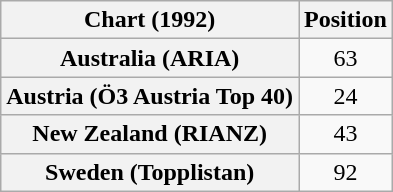<table class="wikitable sortable plainrowheaders" style="text-align:center">
<tr>
<th>Chart (1992)</th>
<th>Position</th>
</tr>
<tr>
<th scope="row">Australia (ARIA)</th>
<td>63</td>
</tr>
<tr>
<th scope="row">Austria (Ö3 Austria Top 40)</th>
<td>24</td>
</tr>
<tr>
<th scope="row">New Zealand (RIANZ)</th>
<td>43</td>
</tr>
<tr>
<th scope="row">Sweden (Topplistan)</th>
<td>92</td>
</tr>
</table>
